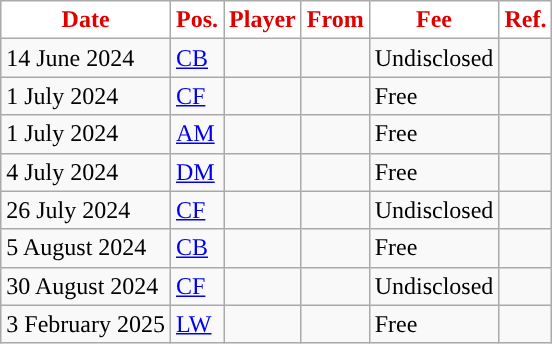<table class="wikitable plainrowheaders sortable">
<tr>
<th style="background:white; color:#E00000; ">Date</th>
<th style="background:white; color:#E00000; ">Pos.</th>
<th style="background:white; color:#E00000; ">Player</th>
<th style="background:white; color:#E00000; ">From</th>
<th style="background:white; color:#E00000; ">Fee</th>
<th style="background:white; color:#E00000; ">Ref.</th>
</tr>
<tr>
<td>14 June 2024</td>
<td><a href='#'>CB</a></td>
<td></td>
<td></td>
<td>Undisclosed</td>
<td></td>
</tr>
<tr>
<td>1 July 2024</td>
<td><a href='#'>CF</a></td>
<td></td>
<td></td>
<td>Free</td>
<td></td>
</tr>
<tr>
<td>1 July 2024</td>
<td><a href='#'>AM</a></td>
<td></td>
<td></td>
<td>Free</td>
<td></td>
</tr>
<tr>
<td>4 July 2024</td>
<td><a href='#'>DM</a></td>
<td></td>
<td></td>
<td>Free</td>
<td></td>
</tr>
<tr>
<td>26 July 2024</td>
<td><a href='#'>CF</a></td>
<td></td>
<td></td>
<td>Undisclosed</td>
<td></td>
</tr>
<tr>
<td>5 August 2024</td>
<td><a href='#'>CB</a></td>
<td></td>
<td></td>
<td>Free</td>
<td></td>
</tr>
<tr>
<td>30 August 2024</td>
<td><a href='#'>CF</a></td>
<td></td>
<td></td>
<td>Undisclosed</td>
<td></td>
</tr>
<tr>
<td>3 February 2025</td>
<td><a href='#'>LW</a></td>
<td></td>
<td></td>
<td>Free</td>
<td></td>
</tr>
</table>
